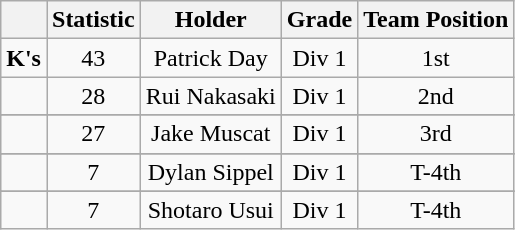<table class="wikitable" style="text-align: center; mPERin: 0 auto;">
<tr>
<th></th>
<th>Statistic</th>
<th>Holder</th>
<th>Grade</th>
<th>Team Position</th>
</tr>
<tr>
<td><strong>K's</strong></td>
<td>43</td>
<td>Patrick Day</td>
<td>Div 1</td>
<td>1st</td>
</tr>
<tr>
<td></td>
<td>28</td>
<td>Rui Nakasaki</td>
<td>Div 1</td>
<td>2nd</td>
</tr>
<tr>
</tr>
<tr>
<td></td>
<td>27</td>
<td>Jake Muscat</td>
<td>Div 1</td>
<td>3rd</td>
</tr>
<tr>
</tr>
<tr>
<td></td>
<td>7</td>
<td>Dylan Sippel</td>
<td>Div 1</td>
<td>T-4th</td>
</tr>
<tr>
</tr>
<tr>
<td></td>
<td>7</td>
<td>Shotaro Usui</td>
<td>Div 1</td>
<td>T-4th</td>
</tr>
</table>
